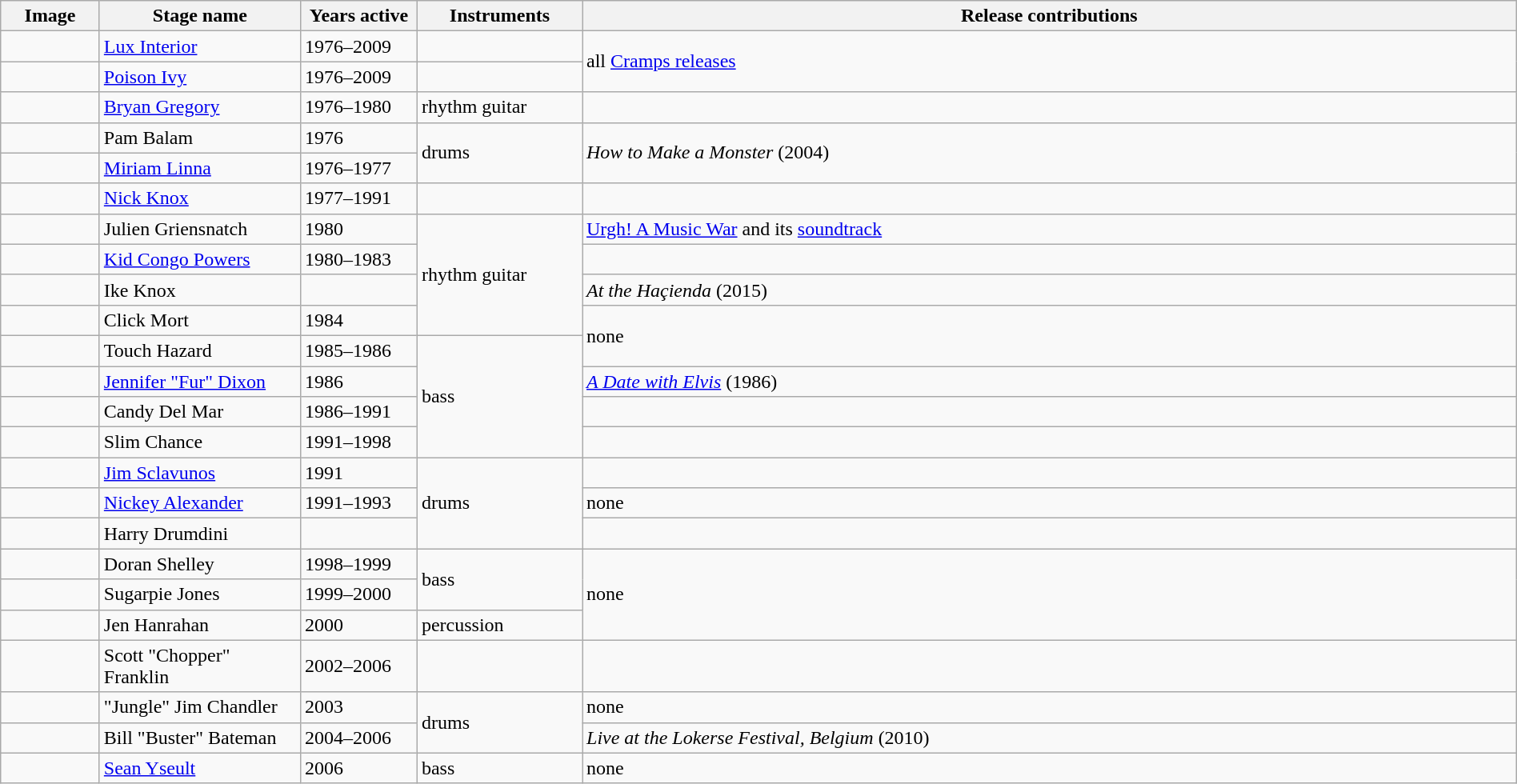<table class="wikitable" border="1" width=100%>
<tr>
<th width="75">Image</th>
<th width="160">Stage name<br></th>
<th width="90">Years active</th>
<th width="130">Instruments</th>
<th>Release contributions</th>
</tr>
<tr>
<td></td>
<td><a href='#'>Lux Interior</a><br></td>
<td>1976–2009 </td>
<td></td>
<td rowspan="2">all <a href='#'>Cramps releases</a></td>
</tr>
<tr>
<td></td>
<td><a href='#'>Poison Ivy</a><br></td>
<td>1976–2009</td>
<td></td>
</tr>
<tr>
<td></td>
<td><a href='#'>Bryan Gregory</a><br></td>
<td>1976–1980 </td>
<td>rhythm guitar</td>
<td></td>
</tr>
<tr>
<td></td>
<td>Pam Balam<br></td>
<td>1976</td>
<td rowspan="2">drums</td>
<td rowspan="2"><em>How to Make a Monster</em> (2004)</td>
</tr>
<tr>
<td></td>
<td><a href='#'>Miriam Linna</a></td>
<td>1976–1977</td>
</tr>
<tr>
<td></td>
<td><a href='#'>Nick Knox</a><br></td>
<td>1977–1991 </td>
<td></td>
<td></td>
</tr>
<tr>
<td></td>
<td>Julien Griensnatch<br></td>
<td>1980</td>
<td rowspan="4">rhythm guitar</td>
<td><a href='#'>Urgh! A Music War</a> and its <a href='#'>soundtrack</a></td>
</tr>
<tr>
<td></td>
<td><a href='#'>Kid Congo Powers</a><br></td>
<td>1980–1983</td>
<td></td>
</tr>
<tr>
<td></td>
<td>Ike Knox<br></td>
<td></td>
<td><em>At the Haçienda</em> (2015)</td>
</tr>
<tr>
<td></td>
<td>Click Mort<br></td>
<td>1984 </td>
<td rowspan="2">none</td>
</tr>
<tr>
<td></td>
<td>Touch Hazard<br></td>
<td>1985–1986</td>
<td rowspan="4">bass</td>
</tr>
<tr>
<td></td>
<td><a href='#'>Jennifer "Fur" Dixon</a></td>
<td>1986</td>
<td><em><a href='#'>A Date with Elvis</a></em> (1986) </td>
</tr>
<tr>
<td></td>
<td>Candy Del Mar <br></td>
<td>1986–1991</td>
<td></td>
</tr>
<tr>
<td></td>
<td>Slim Chance</td>
<td>1991–1998</td>
<td></td>
</tr>
<tr>
<td></td>
<td><a href='#'>Jim Sclavunos</a></td>
<td>1991</td>
<td rowspan="3">drums</td>
<td></td>
</tr>
<tr>
<td></td>
<td><a href='#'>Nickey Alexander</a><br></td>
<td>1991–1993</td>
<td>none</td>
</tr>
<tr>
<td></td>
<td>Harry Drumdini<br></td>
<td></td>
<td></td>
</tr>
<tr>
<td></td>
<td>Doran Shelley</td>
<td>1998–1999</td>
<td rowspan="2">bass</td>
<td rowspan="3">none</td>
</tr>
<tr>
<td></td>
<td>Sugarpie Jones<br></td>
<td>1999–2000</td>
</tr>
<tr>
<td></td>
<td>Jen Hanrahan</td>
<td>2000</td>
<td>percussion</td>
</tr>
<tr>
<td></td>
<td>Scott "Chopper" Franklin</td>
<td>2002–2006</td>
<td></td>
<td></td>
</tr>
<tr>
<td></td>
<td>"Jungle" Jim Chandler</td>
<td>2003</td>
<td rowspan="2">drums</td>
<td>none</td>
</tr>
<tr>
<td></td>
<td>Bill "Buster" Bateman</td>
<td>2004–2006</td>
<td><em>Live at the Lokerse Festival, Belgium</em> (2010)</td>
</tr>
<tr>
<td></td>
<td><a href='#'>Sean Yseult</a><br></td>
<td>2006</td>
<td>bass</td>
<td>none</td>
</tr>
</table>
